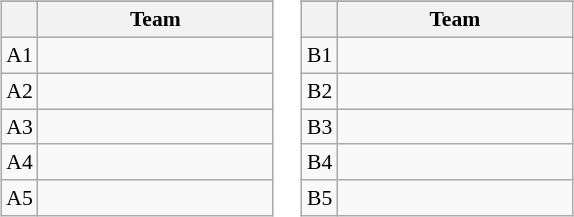<table valign=top>
<tr>
<td width=50%><br><table class="wikitable" style="font-size: 90%">
<tr>
</tr>
<tr>
<th></th>
<th width=150>Team</th>
</tr>
<tr>
<td align=center>A1</td>
<td></td>
</tr>
<tr>
<td align=center>A2</td>
<td></td>
</tr>
<tr>
<td align=center>A3</td>
<td></td>
</tr>
<tr>
<td align=center>A4</td>
<td></td>
</tr>
<tr>
<td align=center>A5</td>
<td></td>
</tr>
</table>
</td>
<td width=50%><br><table class="wikitable" style="font-size: 90%">
<tr>
</tr>
<tr>
<th></th>
<th width=150>Team</th>
</tr>
<tr>
<td align=center>B1</td>
<td></td>
</tr>
<tr>
<td align=center>B2</td>
<td></td>
</tr>
<tr>
<td align=center>B3</td>
<td></td>
</tr>
<tr>
<td align=center>B4</td>
<td></td>
</tr>
<tr>
<td align=center>B5</td>
<td></td>
</tr>
</table>
</td>
</tr>
</table>
